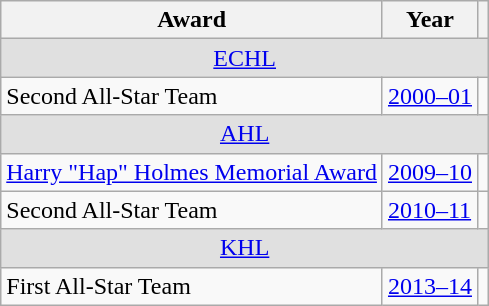<table class="wikitable">
<tr>
<th>Award</th>
<th>Year</th>
<th></th>
</tr>
<tr ALIGN="center" bgcolor="#e0e0e0">
<td colspan="3"><a href='#'>ECHL</a></td>
</tr>
<tr>
<td>Second All-Star Team</td>
<td><a href='#'>2000–01</a></td>
<td></td>
</tr>
<tr ALIGN="center" bgcolor="#e0e0e0">
<td colspan="3"><a href='#'>AHL</a></td>
</tr>
<tr>
<td><a href='#'>Harry "Hap" Holmes Memorial Award</a></td>
<td><a href='#'>2009–10</a></td>
<td></td>
</tr>
<tr>
<td>Second All-Star Team</td>
<td><a href='#'>2010–11</a></td>
<td></td>
</tr>
<tr ALIGN="center" bgcolor="#e0e0e0">
<td colspan="3"><a href='#'>KHL</a></td>
</tr>
<tr>
<td>First All-Star Team</td>
<td><a href='#'>2013–14</a></td>
<td></td>
</tr>
</table>
